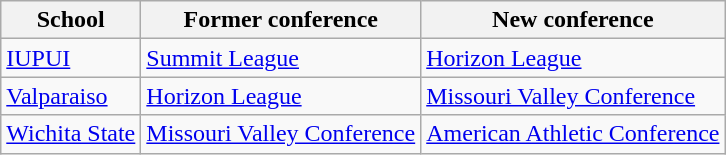<table class="wikitable sortable">
<tr>
<th>School</th>
<th>Former conference</th>
<th>New conference</th>
</tr>
<tr>
<td><a href='#'>IUPUI</a></td>
<td><a href='#'>Summit League</a></td>
<td><a href='#'>Horizon League</a></td>
</tr>
<tr>
<td><a href='#'>Valparaiso</a></td>
<td><a href='#'>Horizon League</a></td>
<td><a href='#'>Missouri Valley Conference</a></td>
</tr>
<tr>
<td><a href='#'>Wichita State</a></td>
<td><a href='#'>Missouri Valley Conference</a></td>
<td><a href='#'>American Athletic Conference</a></td>
</tr>
</table>
